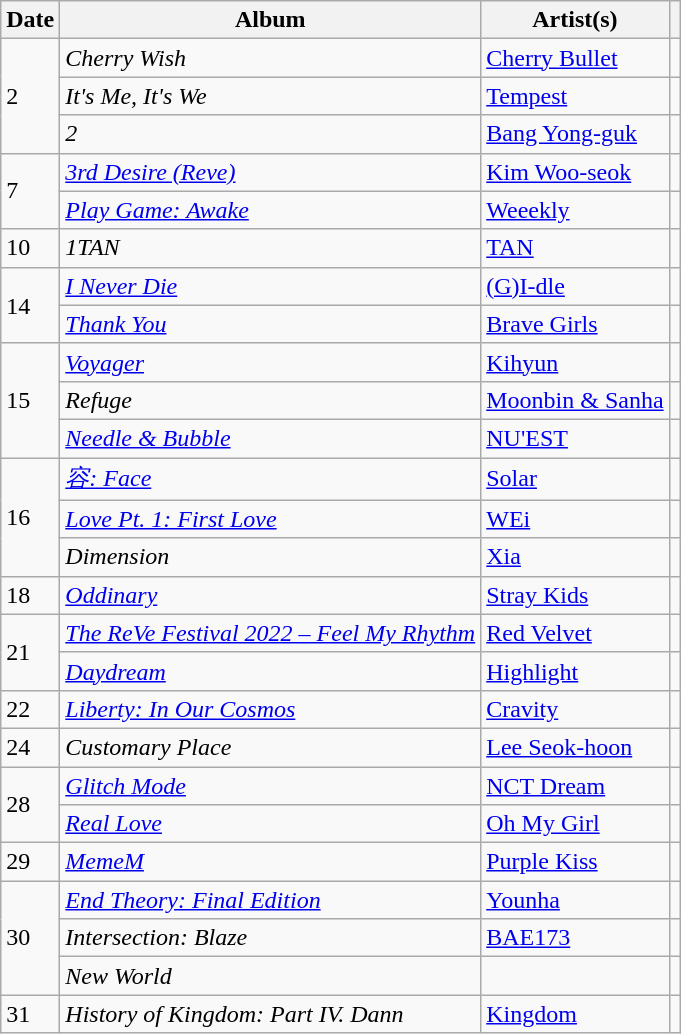<table class="wikitable">
<tr>
<th>Date</th>
<th>Album</th>
<th>Artist(s)</th>
<th></th>
</tr>
<tr>
<td rowspan="3">2</td>
<td><em>Cherry Wish</em></td>
<td><a href='#'>Cherry Bullet</a></td>
<td></td>
</tr>
<tr>
<td><em>It's Me, It's We</em></td>
<td><a href='#'>Tempest</a></td>
<td></td>
</tr>
<tr>
<td><em>2</em></td>
<td><a href='#'>Bang Yong-guk</a></td>
<td></td>
</tr>
<tr>
<td rowspan="2">7</td>
<td><em><a href='#'>3rd Desire (Reve)</a></em></td>
<td><a href='#'>Kim Woo-seok</a></td>
<td></td>
</tr>
<tr>
<td><em><a href='#'>Play Game: Awake</a></em></td>
<td><a href='#'>Weeekly</a></td>
<td></td>
</tr>
<tr>
<td>10</td>
<td><em>1TAN</em></td>
<td><a href='#'>TAN</a></td>
<td></td>
</tr>
<tr>
<td rowspan="2">14</td>
<td><em><a href='#'>I Never Die</a></em></td>
<td><a href='#'>(G)I-dle</a></td>
<td></td>
</tr>
<tr>
<td><em><a href='#'>Thank You</a></em></td>
<td><a href='#'>Brave Girls</a></td>
<td></td>
</tr>
<tr>
<td rowspan="3">15</td>
<td><em><a href='#'>Voyager</a></em></td>
<td><a href='#'>Kihyun</a></td>
<td></td>
</tr>
<tr>
<td><em>Refuge</em></td>
<td><a href='#'>Moonbin & Sanha</a></td>
<td></td>
</tr>
<tr>
<td><em><a href='#'>Needle & Bubble</a></em></td>
<td><a href='#'>NU'EST</a></td>
<td></td>
</tr>
<tr>
<td rowspan="3">16</td>
<td><em><a href='#'>容: Face</a></em></td>
<td><a href='#'>Solar</a></td>
<td></td>
</tr>
<tr>
<td><em><a href='#'>Love Pt. 1: First Love</a></em></td>
<td><a href='#'>WEi</a></td>
<td></td>
</tr>
<tr>
<td><em>Dimension</em></td>
<td><a href='#'>Xia</a></td>
<td></td>
</tr>
<tr>
<td>18</td>
<td><em><a href='#'>Oddinary</a></em></td>
<td><a href='#'>Stray Kids</a></td>
<td></td>
</tr>
<tr>
<td rowspan="2">21</td>
<td><em><a href='#'>The ReVe Festival 2022 – Feel My Rhythm</a></em></td>
<td><a href='#'>Red Velvet</a></td>
<td></td>
</tr>
<tr>
<td><em><a href='#'>Daydream</a></em></td>
<td><a href='#'>Highlight</a></td>
<td></td>
</tr>
<tr>
<td>22</td>
<td><em><a href='#'>Liberty: In Our Cosmos</a></em></td>
<td><a href='#'>Cravity</a></td>
<td></td>
</tr>
<tr>
<td>24</td>
<td><em>Customary Place</em></td>
<td><a href='#'>Lee Seok-hoon</a></td>
<td></td>
</tr>
<tr>
<td rowspan="2">28</td>
<td><em><a href='#'>Glitch Mode</a></em></td>
<td><a href='#'>NCT Dream</a></td>
<td></td>
</tr>
<tr>
<td><em><a href='#'>Real Love</a></em></td>
<td><a href='#'>Oh My Girl</a></td>
<td></td>
</tr>
<tr>
<td>29</td>
<td><em><a href='#'>MemeM</a></em></td>
<td><a href='#'>Purple Kiss</a></td>
<td></td>
</tr>
<tr>
<td rowspan="3">30</td>
<td><em><a href='#'>End Theory: Final Edition</a></em></td>
<td><a href='#'>Younha</a></td>
<td></td>
</tr>
<tr>
<td><em>Intersection: Blaze</em></td>
<td><a href='#'>BAE173</a></td>
<td></td>
</tr>
<tr>
<td><em>New World</em></td>
<td></td>
<td></td>
</tr>
<tr>
<td>31</td>
<td><em>History of Kingdom: Part IV. Dann</em></td>
<td><a href='#'>Kingdom</a></td>
<td></td>
</tr>
</table>
